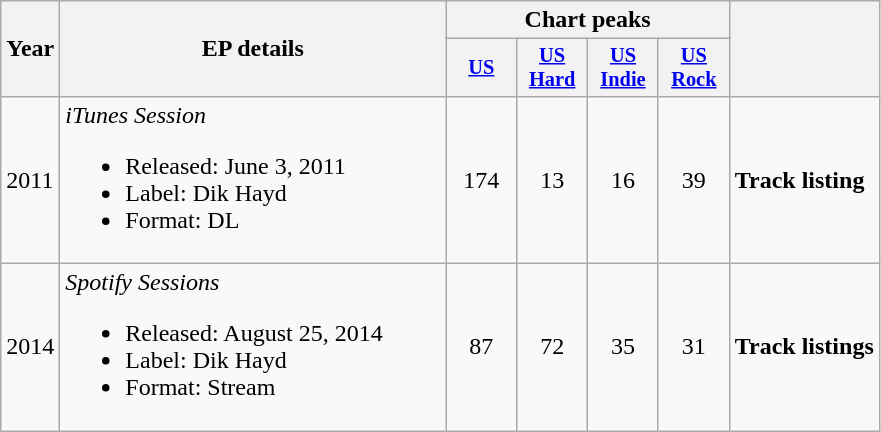<table class="wikitable">
<tr>
<th rowspan="2">Year</th>
<th rowspan="2" width="250">EP details</th>
<th colspan="4">Chart peaks</th>
<th rowspan="2"></th>
</tr>
<tr>
<th style="width:3em;font-size:85%"><a href='#'>US</a><br></th>
<th style="width:3em;font-size:85%"><a href='#'>US<br>Hard</a><br></th>
<th style="width:3em;font-size:85%"><a href='#'>US<br>Indie</a><br></th>
<th style="width:3em;font-size:85%"><a href='#'>US<br>Rock</a><br></th>
</tr>
<tr>
<td>2011</td>
<td><em>iTunes Session</em><br><ul><li>Released: June 3, 2011</li><li>Label: Dik Hayd</li><li>Format: DL</li></ul></td>
<td align="center" >174</td>
<td align="center" >13</td>
<td align="center" >16</td>
<td align="center" >39</td>
<td><strong>Track listing</strong></td>
</tr>
<tr>
<td>2014</td>
<td><em>Spotify Sessions</em><br><ul><li>Released: August 25, 2014</li><li>Label: Dik Hayd</li><li>Format: Stream</li></ul></td>
<td align="center" >87</td>
<td align="center" >72</td>
<td align="center" >35</td>
<td align="center" >31</td>
<td><strong>Track listings</strong></td>
</tr>
</table>
